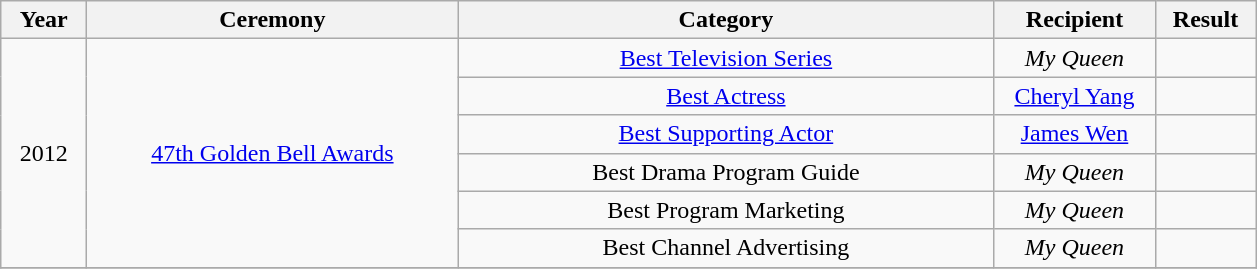<table class="wikitable">
<tr>
<th style="width:50px;">Year</th>
<th style="width:240px;">Ceremony</th>
<th style="width:350px;">Category</th>
<th style="width:100px;">Recipient</th>
<th style="width:60px;">Result</th>
</tr>
<tr align="center">
<td rowspan=6>2012</td>
<td rowspan=6><a href='#'>47th Golden Bell Awards</a></td>
<td><a href='#'>Best Television Series</a></td>
<td><em>My Queen</em></td>
<td></td>
</tr>
<tr align="center">
<td><a href='#'>Best Actress</a></td>
<td><a href='#'>Cheryl Yang</a></td>
<td></td>
</tr>
<tr align="center">
<td><a href='#'>Best Supporting Actor</a></td>
<td><a href='#'>James Wen</a></td>
<td></td>
</tr>
<tr align="center">
<td>Best Drama Program Guide</td>
<td><em>My Queen</em></td>
<td></td>
</tr>
<tr align="center">
<td>Best Program Marketing</td>
<td><em>My Queen</em></td>
<td></td>
</tr>
<tr align="center">
<td>Best Channel Advertising</td>
<td><em>My Queen</em></td>
<td></td>
</tr>
<tr>
</tr>
</table>
